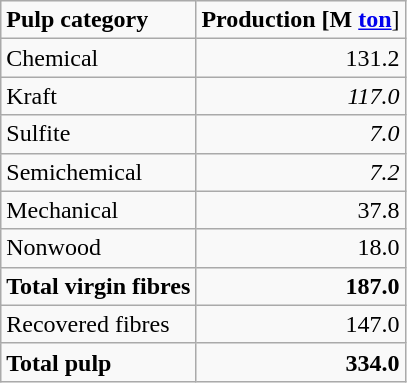<table class="wikitable">
<tr>
<td align="left"><strong>Pulp category</strong></td>
<td style="text-align:right;"><strong>Production [M <a href='#'>ton</a></strong>]</td>
</tr>
<tr>
<td>Chemical</td>
<td style="text-align:right;">131.2</td>
</tr>
<tr>
<td>Kraft</td>
<td style="text-align:right;"><em>117.0</em></td>
</tr>
<tr>
<td>Sulfite</td>
<td style="text-align:right;"><em>7.0</em></td>
</tr>
<tr>
<td>Semichemical</td>
<td style="text-align:right;"><em>7.2</em></td>
</tr>
<tr>
<td>Mechanical</td>
<td style="text-align:right;">37.8</td>
</tr>
<tr>
<td>Nonwood</td>
<td style="text-align:right;">18.0</td>
</tr>
<tr>
<td><strong>Total virgin fibres</strong></td>
<td style="text-align:right;"><strong>187.0</strong></td>
</tr>
<tr>
<td>Recovered fibres</td>
<td style="text-align:right;">147.0</td>
</tr>
<tr>
<td><strong>Total pulp</strong></td>
<td style="text-align:right;"><strong>334.0</strong></td>
</tr>
</table>
